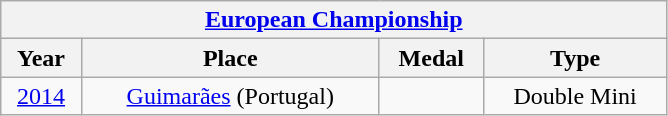<table class="wikitable center col2izq" style="text-align:center;width:445px;">
<tr>
<th colspan="4"><a href='#'>European Championship</a></th>
</tr>
<tr>
<th>Year</th>
<th>Place</th>
<th>Medal</th>
<th>Type</th>
</tr>
<tr>
<td><a href='#'>2014</a></td>
<td><a href='#'>Guimarães</a> (Portugal)</td>
<td></td>
<td>Double Mini</td>
</tr>
</table>
